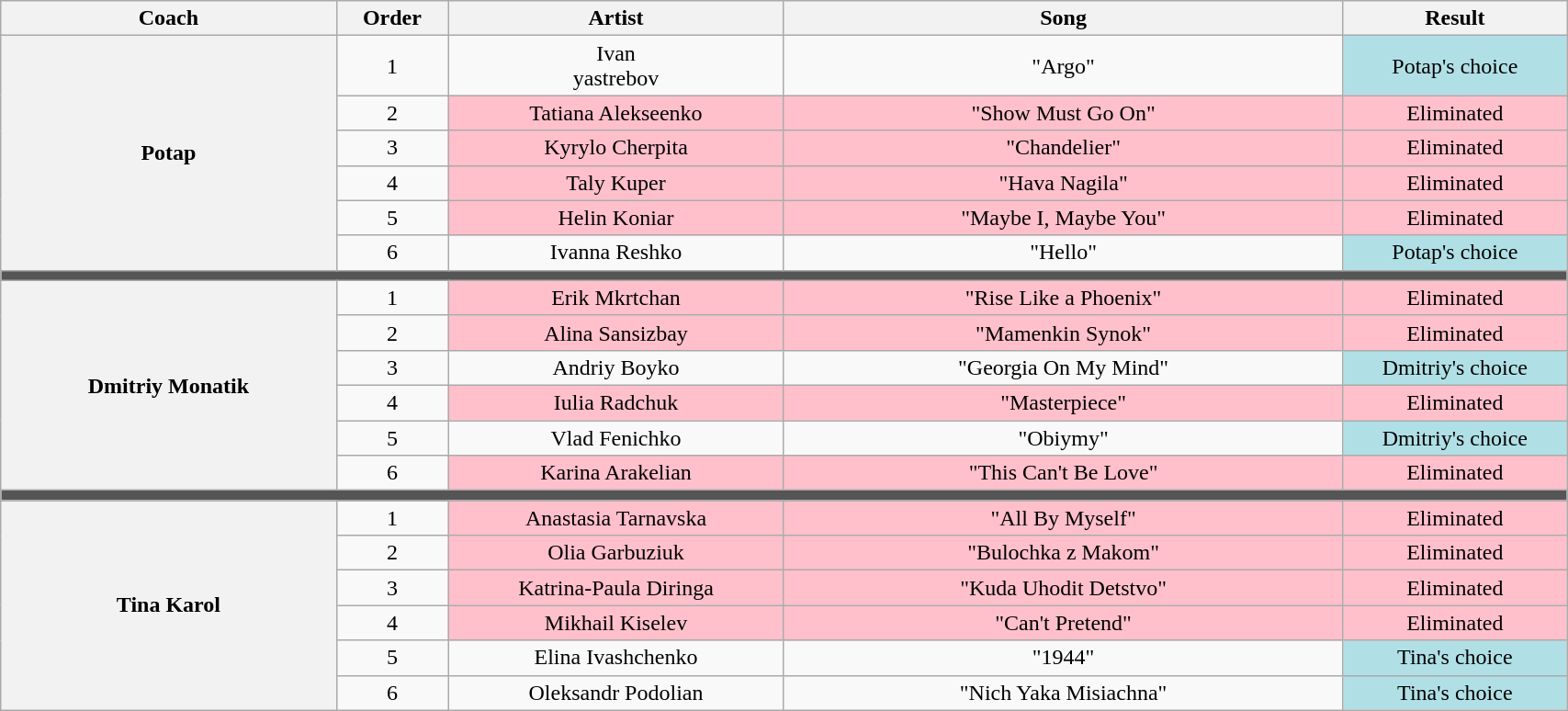<table class="wikitable" style="text-align:center; width:90%;">
<tr>
<th style="width:15%;">Coach</th>
<th style="width:05%;">Order</th>
<th style="width:15%;">Artist</th>
<th style="width:25%;">Song</th>
<th style="width:10%;">Result</th>
</tr>
<tr>
<th rowspan="6" scope="row">Potap</th>
<td>1</td>
<td>Ivan<br>yastrebov</td>
<td>"Argo"</td>
<td style="background:#B0E0E6;">Potap's choice</td>
</tr>
<tr>
<td>2</td>
<td style="background:pink;">Tatiana Alekseenko</td>
<td style="background:pink;">"Show Must Go On"</td>
<td style="background:pink;">Eliminated</td>
</tr>
<tr>
<td>3</td>
<td style="background:pink;">Kyrylo Cherpita</td>
<td style="background:pink;">"Chandelier"</td>
<td style="background:pink;">Eliminated</td>
</tr>
<tr>
<td>4</td>
<td style="background:pink;">Taly Kuper</td>
<td style="background:pink;">"Hava Nagila"</td>
<td style="background:pink;">Eliminated</td>
</tr>
<tr>
<td>5</td>
<td style="background:pink;">Helin Koniar</td>
<td style="background:pink;">"Maybe I, Maybe You"</td>
<td style="background:pink;">Eliminated</td>
</tr>
<tr>
<td>6</td>
<td>Ivanna Reshko</td>
<td>"Hello"</td>
<td style="background:#B0E0E6;">Potap's choice</td>
</tr>
<tr>
<td colspan="10" style="background:#555;"></td>
</tr>
<tr>
<th rowspan="6" scope="row">Dmitriy Monatik</th>
<td>1</td>
<td style="background:pink;">Erik Mkrtchan</td>
<td style="background:pink;">"Rise Like a Phoenix"</td>
<td style="background:pink;">Eliminated</td>
</tr>
<tr>
<td>2</td>
<td style="background:pink;">Alina Sansizbay</td>
<td style="background:pink;">"Mamenkin Synok"</td>
<td style="background:pink;">Eliminated</td>
</tr>
<tr>
<td>3</td>
<td>Andriy Boyko</td>
<td>"Georgia On My Mind"</td>
<td style="background:#B0E0E6;">Dmitriy's choice</td>
</tr>
<tr>
<td>4</td>
<td style="background:pink;">Iulia Radchuk</td>
<td style="background:pink;">"Masterpiece"</td>
<td style="background:pink;">Eliminated</td>
</tr>
<tr>
<td>5</td>
<td>Vlad Fenichko</td>
<td>"Obiymy"</td>
<td style="background:#B0E0E6;">Dmitriy's choice</td>
</tr>
<tr>
<td>6</td>
<td style="background:pink;">Karina Arakelian</td>
<td style="background:pink;">"This Can't Be Love"</td>
<td style="background:pink;">Eliminated</td>
</tr>
<tr>
<td colspan="10" style="background:#555;"></td>
</tr>
<tr>
<th rowspan="6" scope="row">Tina Karol</th>
<td>1</td>
<td style="background:pink;">Anastasia Tarnavska</td>
<td style="background:pink;">"All By Myself"</td>
<td style="background:pink;">Eliminated</td>
</tr>
<tr>
<td>2</td>
<td style="background:pink;">Olia Garbuziuk</td>
<td style="background:pink;">"Bulochka z Makom"</td>
<td style="background:pink;">Eliminated</td>
</tr>
<tr>
<td>3</td>
<td style="background:pink;">Katrina-Paula Diringa</td>
<td style="background:pink;">"Kuda Uhodit Detstvo"</td>
<td style="background:pink;">Eliminated</td>
</tr>
<tr>
<td>4</td>
<td style="background:pink;">Mikhail Kiselev</td>
<td style="background:pink;">"Can't Pretend"</td>
<td style="background:pink;">Eliminated</td>
</tr>
<tr>
<td>5</td>
<td>Elina Ivashchenko</td>
<td>"1944"</td>
<td style="background:#B0E0E6;">Tina's choice</td>
</tr>
<tr>
<td>6</td>
<td>Oleksandr Podolian</td>
<td>"Nich Yaka Misiachna"</td>
<td style="background:#B0E0E6;">Tina's choice</td>
</tr>
</table>
